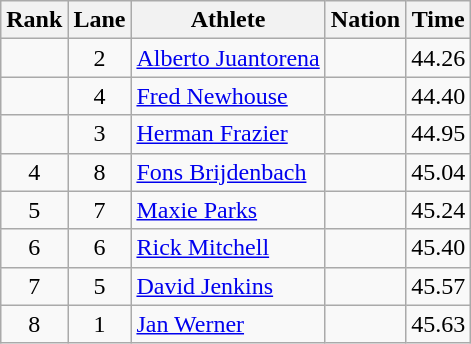<table class="wikitable sortable" style="text-align:center">
<tr>
<th>Rank</th>
<th>Lane</th>
<th>Athlete</th>
<th>Nation</th>
<th>Time</th>
</tr>
<tr>
<td></td>
<td>2</td>
<td align=left><a href='#'>Alberto Juantorena</a></td>
<td align=left></td>
<td>44.26</td>
</tr>
<tr>
<td></td>
<td>4</td>
<td align=left><a href='#'>Fred Newhouse</a></td>
<td align=left></td>
<td>44.40</td>
</tr>
<tr>
<td></td>
<td>3</td>
<td align=left><a href='#'>Herman Frazier</a></td>
<td align=left></td>
<td>44.95</td>
</tr>
<tr>
<td>4</td>
<td>8</td>
<td align=left><a href='#'>Fons Brijdenbach</a></td>
<td align=left></td>
<td>45.04</td>
</tr>
<tr>
<td>5</td>
<td>7</td>
<td align=left><a href='#'>Maxie Parks</a></td>
<td align=left></td>
<td>45.24</td>
</tr>
<tr>
<td>6</td>
<td>6</td>
<td align=left><a href='#'>Rick Mitchell</a></td>
<td align=left></td>
<td>45.40</td>
</tr>
<tr>
<td>7</td>
<td>5</td>
<td align=left><a href='#'>David Jenkins</a></td>
<td align=left></td>
<td>45.57</td>
</tr>
<tr>
<td>8</td>
<td>1</td>
<td align=left><a href='#'>Jan Werner</a></td>
<td align=left></td>
<td>45.63</td>
</tr>
</table>
